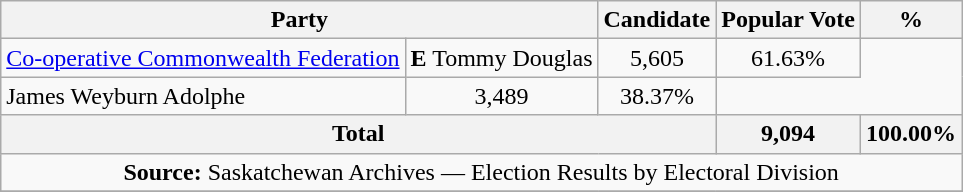<table class="wikitable">
<tr>
<th colspan="2">Party</th>
<th>Candidate</th>
<th>Popular Vote</th>
<th>%</th>
</tr>
<tr>
<td><a href='#'>Co-operative Commonwealth Federation</a></td>
<td><strong>E</strong> Tommy Douglas</td>
<td align=center>5,605</td>
<td align=center>61.63%</td>
</tr>
<tr>
<td>James Weyburn Adolphe</td>
<td align=center>3,489</td>
<td align=center>38.37%</td>
</tr>
<tr>
<th colspan=3>Total</th>
<th>9,094</th>
<th>100.00%</th>
</tr>
<tr>
<td align="center" colspan=5><strong>Source:</strong> Saskatchewan Archives — Election Results by Electoral Division</td>
</tr>
<tr>
</tr>
</table>
